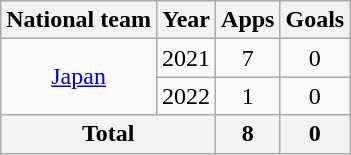<table class="wikitable" style="text-align:center">
<tr>
<th>National team</th>
<th>Year</th>
<th>Apps</th>
<th>Goals</th>
</tr>
<tr>
<td rowspan="2"><a href='#'>Japan</a></td>
<td>2021</td>
<td>7</td>
<td>0</td>
</tr>
<tr>
<td>2022</td>
<td>1</td>
<td>0</td>
</tr>
<tr>
<th colspan="2">Total</th>
<th>8</th>
<th>0</th>
</tr>
</table>
